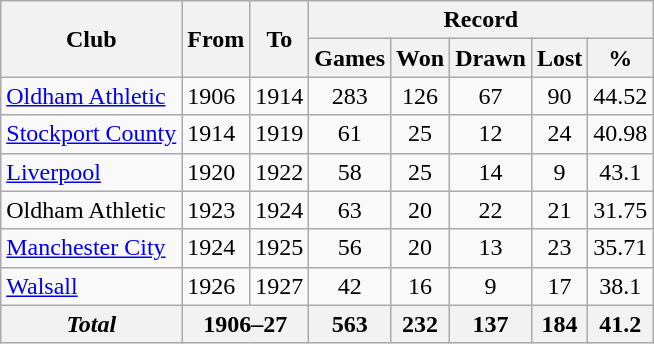<table class="wikitable">
<tr>
<th rowspan="2">Club</th>
<th rowspan="2">From</th>
<th rowspan="2">To</th>
<th colspan="5">Record</th>
</tr>
<tr>
<th>Games</th>
<th>Won</th>
<th>Drawn</th>
<th>Lost</th>
<th>%</th>
</tr>
<tr>
<td><a href='#'>Oldham Athletic</a></td>
<td>1906</td>
<td>1914</td>
<td align="center">283</td>
<td align="center">126</td>
<td align="center">67</td>
<td align="center">90</td>
<td align="center">44.52</td>
</tr>
<tr>
<td><a href='#'>Stockport County</a></td>
<td>1914</td>
<td>1919</td>
<td align="center">61</td>
<td align="center">25</td>
<td align="center">12</td>
<td align="center">24</td>
<td align="center">40.98</td>
</tr>
<tr>
<td><a href='#'>Liverpool</a></td>
<td>1920</td>
<td>1922</td>
<td align="center">58</td>
<td align="center">25</td>
<td align="center">14</td>
<td align="center">9</td>
<td align="center">43.1</td>
</tr>
<tr>
<td>Oldham Athletic</td>
<td>1923</td>
<td>1924</td>
<td align="center">63</td>
<td align="center">20</td>
<td align="center">22</td>
<td align="center">21</td>
<td align="center">31.75</td>
</tr>
<tr>
<td><a href='#'>Manchester City</a></td>
<td>1924</td>
<td>1925</td>
<td align="center">56</td>
<td align="center">20</td>
<td align="center">13</td>
<td align="center">23</td>
<td align="center">35.71</td>
</tr>
<tr>
<td><a href='#'>Walsall</a></td>
<td>1926</td>
<td>1927</td>
<td align="center">42</td>
<td align="center">16</td>
<td align="center">9</td>
<td align="center">17</td>
<td align="center">38.1</td>
</tr>
<tr>
<th><em>Total</em></th>
<th colspan="2">1906–27</th>
<th>563</th>
<th>232</th>
<th>137</th>
<th>184</th>
<th>41.2</th>
</tr>
</table>
